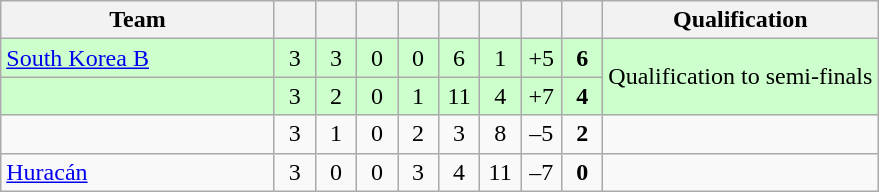<table class="wikitable" style="text-align:center;">
<tr>
<th width=175>Team</th>
<th width=20></th>
<th width=20></th>
<th width=20></th>
<th width=20></th>
<th width=20></th>
<th width=20></th>
<th width=20></th>
<th width=20></th>
<th>Qualification</th>
</tr>
<tr bgcolor="#ccffcc">
<td align="left"> <a href='#'>South Korea B</a></td>
<td>3</td>
<td>3</td>
<td>0</td>
<td>0</td>
<td>6</td>
<td>1</td>
<td>+5</td>
<td><strong>6</strong></td>
<td rowspan="2">Qualification to semi-finals</td>
</tr>
<tr bgcolor="#ccffcc">
<td align="left"></td>
<td>3</td>
<td>2</td>
<td>0</td>
<td>1</td>
<td>11</td>
<td>4</td>
<td>+7</td>
<td><strong>4</strong></td>
</tr>
<tr>
<td align="left"></td>
<td>3</td>
<td>1</td>
<td>0</td>
<td>2</td>
<td>3</td>
<td>8</td>
<td>–5</td>
<td><strong>2</strong></td>
<td></td>
</tr>
<tr>
<td align="left"> <a href='#'>Huracán</a></td>
<td>3</td>
<td>0</td>
<td>0</td>
<td>3</td>
<td>4</td>
<td>11</td>
<td>–7</td>
<td><strong>0</strong></td>
<td></td>
</tr>
</table>
